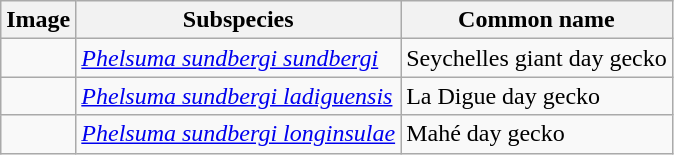<table class="wikitable">
<tr>
<th>Image</th>
<th>Subspecies</th>
<th>Common name</th>
</tr>
<tr>
<td></td>
<td><em><a href='#'>Phelsuma sundbergi sundbergi</a></em><br></td>
<td>Seychelles giant day gecko</td>
</tr>
<tr>
<td></td>
<td><em><a href='#'>Phelsuma sundbergi ladiguensis</a></em><br></td>
<td>La Digue day gecko</td>
</tr>
<tr>
<td></td>
<td><em><a href='#'>Phelsuma sundbergi longinsulae</a></em><br></td>
<td>Mahé day gecko</td>
</tr>
</table>
